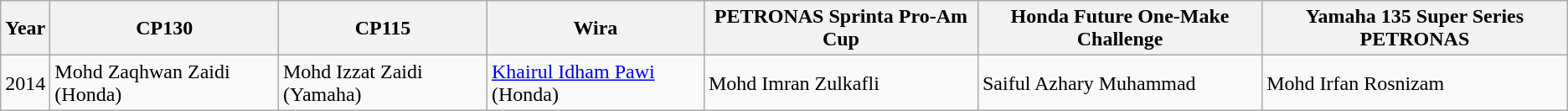<table class="wikitable">
<tr>
<th>Year</th>
<th>CP130</th>
<th>CP115</th>
<th>Wira</th>
<th>PETRONAS Sprinta Pro-Am Cup</th>
<th>Honda Future One-Make Challenge</th>
<th>Yamaha 135 Super Series PETRONAS</th>
</tr>
<tr>
<td>2014</td>
<td>Mohd Zaqhwan Zaidi (Honda)</td>
<td>Mohd Izzat Zaidi (Yamaha)</td>
<td><a href='#'>Khairul Idham Pawi</a> (Honda)</td>
<td>Mohd Imran Zulkafli</td>
<td>Saiful Azhary Muhammad</td>
<td>Mohd Irfan Rosnizam</td>
</tr>
</table>
